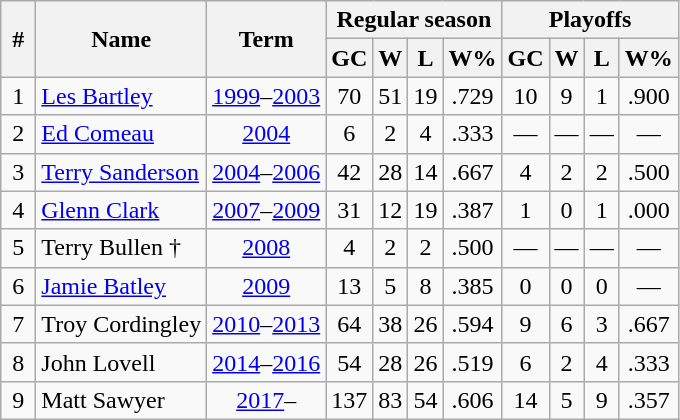<table class="wikitable">
<tr>
<th rowspan="2">#</th>
<th rowspan="2">Name</th>
<th rowspan="2">Term</th>
<th colspan="4">Regular season</th>
<th colspan="4">Playoffs</th>
</tr>
<tr>
<th>GC</th>
<th>W</th>
<th>L</th>
<th>W%</th>
<th>GC</th>
<th>W</th>
<th>L</th>
<th>W%</th>
</tr>
<tr>
<td align=center> 1 </td>
<td><a href='#'>Les Bartley</a></td>
<td align=center><a href='#'>1999</a>–<a href='#'>2003</a></td>
<td align=center>70</td>
<td align=center>51</td>
<td align=center>19</td>
<td align=center>.729</td>
<td align=center>10</td>
<td align=center>9</td>
<td align=center>1</td>
<td align=center>.900</td>
</tr>
<tr>
<td align=center>2</td>
<td><a href='#'>Ed Comeau</a></td>
<td align=center><a href='#'>2004</a></td>
<td align=center>6</td>
<td align=center>2</td>
<td align=center>4</td>
<td align=center>.333</td>
<td align=center>—</td>
<td align=center>—</td>
<td align=center>—</td>
<td align=center>—</td>
</tr>
<tr>
<td align=center>3</td>
<td><a href='#'>Terry Sanderson</a></td>
<td align=center><a href='#'>2004</a>–<a href='#'>2006</a></td>
<td align=center>42</td>
<td align=center>28</td>
<td align=center>14</td>
<td align=center>.667</td>
<td align=center>4</td>
<td align=center>2</td>
<td align=center>2</td>
<td align=center>.500</td>
</tr>
<tr>
<td align=center>4</td>
<td><a href='#'>Glenn Clark</a></td>
<td align=center><a href='#'>2007</a>–<a href='#'>2009</a></td>
<td align=center>31</td>
<td align=center>12</td>
<td align=center>19</td>
<td align=center>.387</td>
<td align=center>1</td>
<td align=center>0</td>
<td align=center>1</td>
<td align=center>.000</td>
</tr>
<tr>
<td align=center>5</td>
<td>Terry Bullen †</td>
<td align=center><a href='#'>2008</a></td>
<td align=center>4</td>
<td align=center>2</td>
<td align=center>2</td>
<td align=center>.500</td>
<td align=center>—</td>
<td align=center>—</td>
<td align=center>—</td>
<td align=center>—</td>
</tr>
<tr>
<td align=center>6</td>
<td><a href='#'>Jamie Batley</a></td>
<td align=center><a href='#'>2009</a></td>
<td align=center>13</td>
<td align=center>5</td>
<td align=center>8</td>
<td align=center>.385</td>
<td align=center>0</td>
<td align=center>0</td>
<td align=center>0</td>
<td align=center>—</td>
</tr>
<tr>
<td align=center>7</td>
<td>Troy Cordingley</td>
<td align=center><a href='#'>2010</a>–<a href='#'>2013</a></td>
<td align=center>64</td>
<td align=center>38</td>
<td align=center>26</td>
<td align=center>.594</td>
<td align=center>9</td>
<td align=center>6</td>
<td align=center>3</td>
<td align=center>.667</td>
</tr>
<tr>
<td align=center>8</td>
<td>John Lovell</td>
<td align=center><a href='#'>2014</a>–<a href='#'>2016</a></td>
<td align=center>54</td>
<td align=center>28</td>
<td align=center>26</td>
<td align=center>.519</td>
<td align=center>6</td>
<td align="center">2</td>
<td align=center>4</td>
<td align="center">.333</td>
</tr>
<tr>
<td align=center>9</td>
<td>Matt Sawyer</td>
<td align=center><a href='#'>2017</a>–</td>
<td align=center>137</td>
<td align="center">83</td>
<td align="center">54</td>
<td align="center">.606</td>
<td align="center">14</td>
<td align="center">5</td>
<td align="center">9</td>
<td align="center">.357<br></td>
</tr>
</table>
